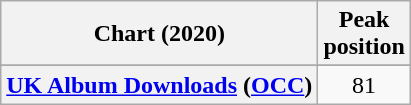<table class="wikitable sortable plainrowheaders" style="text-align:center">
<tr>
<th>Chart (2020)</th>
<th>Peak<br>position</th>
</tr>
<tr>
</tr>
<tr>
<th scope="row"><a href='#'>UK Album Downloads</a> (<a href='#'>OCC</a>)</th>
<td>81</td>
</tr>
</table>
